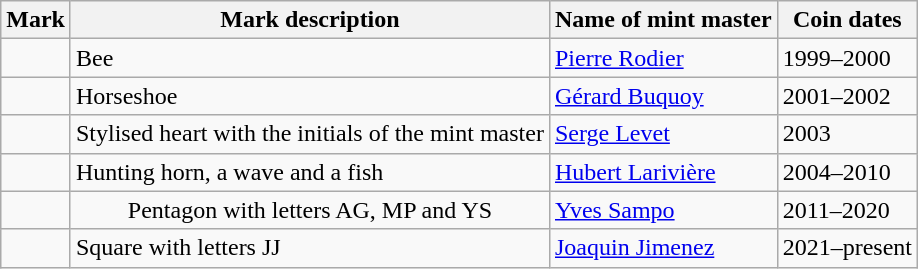<table class="wikitable">
<tr>
<th>Mark</th>
<th>Mark description</th>
<th>Name of mint master</th>
<th>Coin dates</th>
</tr>
<tr>
<td style="text-align:center"></td>
<td>Bee</td>
<td><a href='#'>Pierre Rodier</a></td>
<td>1999–2000</td>
</tr>
<tr>
<td style="text-align:center"></td>
<td>Horseshoe</td>
<td><a href='#'>Gérard Buquoy</a></td>
<td>2001–2002</td>
</tr>
<tr>
<td style="text-align:center"></td>
<td>Stylised heart with the initials of the mint master</td>
<td><a href='#'>Serge Levet</a></td>
<td>2003</td>
</tr>
<tr>
<td style="text-align:center"></td>
<td>Hunting horn, a wave and a fish</td>
<td><a href='#'>Hubert Larivière</a></td>
<td>2004–2010</td>
</tr>
<tr>
<td style="text-align:center"></td>
<td style="text-align:center">Pentagon with letters AG, MP and YS</td>
<td><a href='#'>Yves Sampo</a></td>
<td>2011–2020</td>
</tr>
<tr>
<td></td>
<td>Square with letters JJ</td>
<td><a href='#'>Joaquin Jimenez</a></td>
<td>2021–present</td>
</tr>
</table>
